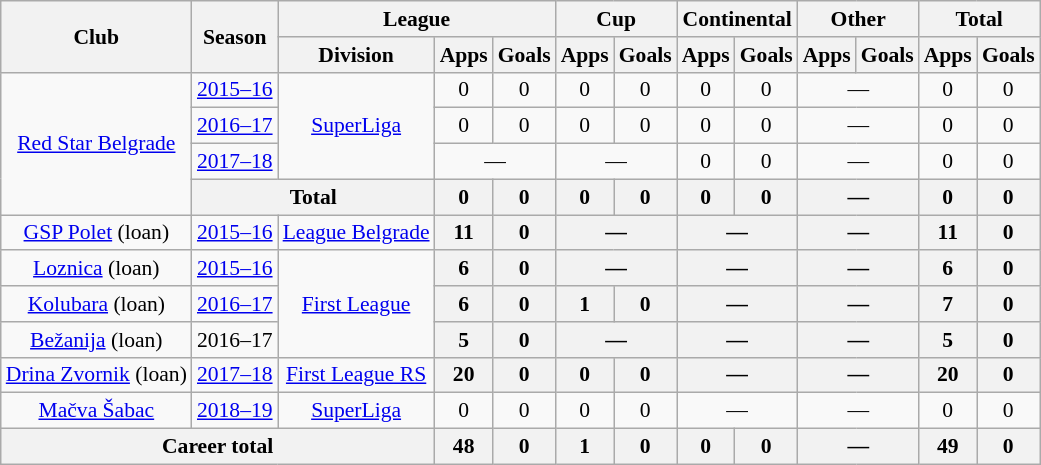<table class="wikitable" style="text-align: center;font-size:90%">
<tr>
<th rowspan="2">Club</th>
<th rowspan="2">Season</th>
<th colspan="3">League</th>
<th colspan="2">Cup</th>
<th colspan="2">Continental</th>
<th colspan="2">Other</th>
<th colspan="2">Total</th>
</tr>
<tr>
<th>Division</th>
<th>Apps</th>
<th>Goals</th>
<th>Apps</th>
<th>Goals</th>
<th>Apps</th>
<th>Goals</th>
<th>Apps</th>
<th>Goals</th>
<th>Apps</th>
<th>Goals</th>
</tr>
<tr>
<td rowspan="4" valign="center"><a href='#'>Red Star Belgrade</a></td>
<td><a href='#'>2015–16</a></td>
<td rowspan="3"><a href='#'>SuperLiga</a></td>
<td>0</td>
<td>0</td>
<td>0</td>
<td>0</td>
<td>0</td>
<td>0</td>
<td colspan="2">—</td>
<td>0</td>
<td>0</td>
</tr>
<tr>
<td><a href='#'>2016–17</a></td>
<td>0</td>
<td>0</td>
<td>0</td>
<td>0</td>
<td>0</td>
<td>0</td>
<td colspan="2">—</td>
<td>0</td>
<td>0</td>
</tr>
<tr>
<td><a href='#'>2017–18</a></td>
<td colspan="2">—</td>
<td colspan="2">—</td>
<td>0</td>
<td>0</td>
<td colspan="2">—</td>
<td>0</td>
<td>0</td>
</tr>
<tr>
<th colspan="2">Total</th>
<th>0</th>
<th>0</th>
<th>0</th>
<th>0</th>
<th>0</th>
<th>0</th>
<th colspan="2">—</th>
<th>0</th>
<th>0</th>
</tr>
<tr>
<td><a href='#'>GSP Polet</a> (loan)</td>
<td><a href='#'>2015–16</a></td>
<td><a href='#'>League Belgrade</a></td>
<th>11</th>
<th>0</th>
<th colspan="2">—</th>
<th colspan="2">—</th>
<th colspan="2">—</th>
<th>11</th>
<th>0</th>
</tr>
<tr>
<td><a href='#'>Loznica</a> (loan)</td>
<td><a href='#'>2015–16</a></td>
<td rowspan=3><a href='#'>First League</a></td>
<th>6</th>
<th>0</th>
<th colspan="2">—</th>
<th colspan="2">—</th>
<th colspan="2">—</th>
<th>6</th>
<th>0</th>
</tr>
<tr>
<td><a href='#'>Kolubara</a> (loan)</td>
<td><a href='#'>2016–17</a></td>
<th>6</th>
<th>0</th>
<th>1</th>
<th>0</th>
<th colspan="2">—</th>
<th colspan="2">—</th>
<th>7</th>
<th>0</th>
</tr>
<tr>
<td><a href='#'>Bežanija</a> (loan)</td>
<td>2016–17</td>
<th>5</th>
<th>0</th>
<th colspan="2">—</th>
<th colspan="2">—</th>
<th colspan="2">—</th>
<th>5</th>
<th>0</th>
</tr>
<tr>
<td><a href='#'>Drina Zvornik</a> (loan)</td>
<td><a href='#'>2017–18</a></td>
<td><a href='#'>First League RS</a></td>
<th>20</th>
<th>0</th>
<th>0</th>
<th>0</th>
<th colspan="2">—</th>
<th colspan="2">—</th>
<th>20</th>
<th>0</th>
</tr>
<tr>
<td><a href='#'>Mačva Šabac</a></td>
<td><a href='#'>2018–19</a></td>
<td><a href='#'>SuperLiga</a></td>
<td>0</td>
<td>0</td>
<td>0</td>
<td>0</td>
<td colspan="2">—</td>
<td colspan="2">—</td>
<td>0</td>
<td>0</td>
</tr>
<tr>
<th colspan="3">Career total</th>
<th>48</th>
<th>0</th>
<th>1</th>
<th>0</th>
<th>0</th>
<th>0</th>
<th colspan="2">—</th>
<th>49</th>
<th>0</th>
</tr>
</table>
